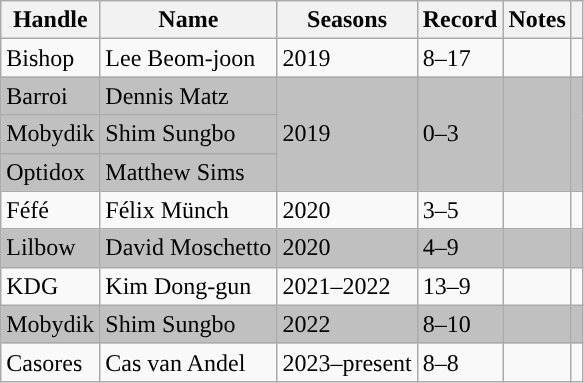<table class="wikitable">
<tr>
<th style="background:#">Handle</th>
<th style="background:#">Name</th>
<th style="background:#">Seasons</th>
<th style="background:#">Record</th>
<th style="background:#">Notes</th>
<th style="background:#"></th>
</tr>
<tr>
<td>Bishop</td>
<td>Lee Beom-joon</td>
<td>2019</td>
<td>8–17 </td>
<td></td>
<td></td>
</tr>
<tr style="background:silver;">
<td>Barroi</td>
<td>Dennis Matz</td>
<td rowspan=3>2019</td>
<td rowspan=3>0–3 </td>
<td rowspan=3></td>
<td rowspan=3></td>
</tr>
<tr style="background:silver;">
<td>Mobydik</td>
<td>Shim Sungbo</td>
</tr>
<tr style="background:silver;">
<td>Optidox</td>
<td>Matthew Sims</td>
</tr>
<tr>
<td>Féfé</td>
<td>Félix Münch</td>
<td>2020</td>
<td>3–5 </td>
<td></td>
<td></td>
</tr>
<tr style="background:silver;">
<td>Lilbow</td>
<td>David Moschetto</td>
<td>2020</td>
<td>4–9 </td>
<td></td>
<td></td>
</tr>
<tr>
<td>KDG</td>
<td>Kim Dong-gun</td>
<td>2021–2022</td>
<td>13–9 </td>
<td></td>
<td></td>
</tr>
<tr style="background:silver;">
<td>Mobydik</td>
<td>Shim Sungbo</td>
<td>2022</td>
<td>8–10 </td>
<td></td>
<td></td>
</tr>
<tr>
<td>Casores</td>
<td>Cas van Andel</td>
<td>2023–present</td>
<td>8–8 </td>
<td></td>
<td></td>
</tr>
</table>
